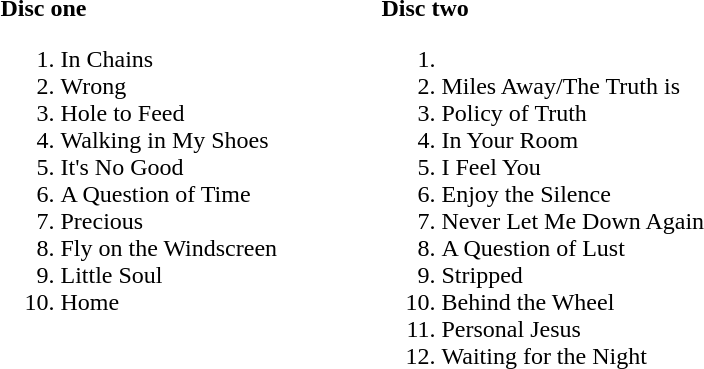<table>
<tr>
<td width=250 valign=top><br><strong>Disc one</strong><ol><li>In Chains</li><li>Wrong</li><li>Hole to Feed</li><li>Walking in My Shoes</li><li>It's No Good</li><li>A Question of Time</li><li>Precious</li><li>Fly on the Windscreen</li><li>Little Soul</li><li>Home</li></ol></td>
<td width=250 valign=top><br><strong>Disc two</strong><ol><li><li>Miles Away/The Truth is</li><li>Policy of Truth</li><li>In Your Room</li><li>I Feel You</li><li>Enjoy the Silence</li><li>Never Let Me Down Again</li><li>A Question of Lust</li><li>Stripped</li><li>Behind the Wheel</li><li>Personal Jesus</li><li>Waiting for the Night</li></ol></td>
</tr>
</table>
